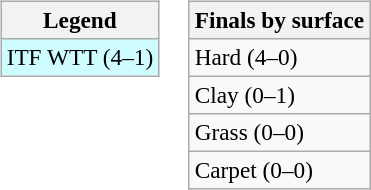<table>
<tr valign=top>
<td><br><table class=wikitable style=font-size:97%>
<tr>
<th>Legend</th>
</tr>
<tr style="background:#cffcff;">
<td>ITF WTT (4–1)</td>
</tr>
</table>
</td>
<td><br><table class=wikitable style=font-size:97%>
<tr>
<th>Finals by surface</th>
</tr>
<tr>
<td>Hard (4–0)</td>
</tr>
<tr>
<td>Clay (0–1)</td>
</tr>
<tr>
<td>Grass (0–0)</td>
</tr>
<tr>
<td>Carpet (0–0)</td>
</tr>
</table>
</td>
</tr>
</table>
